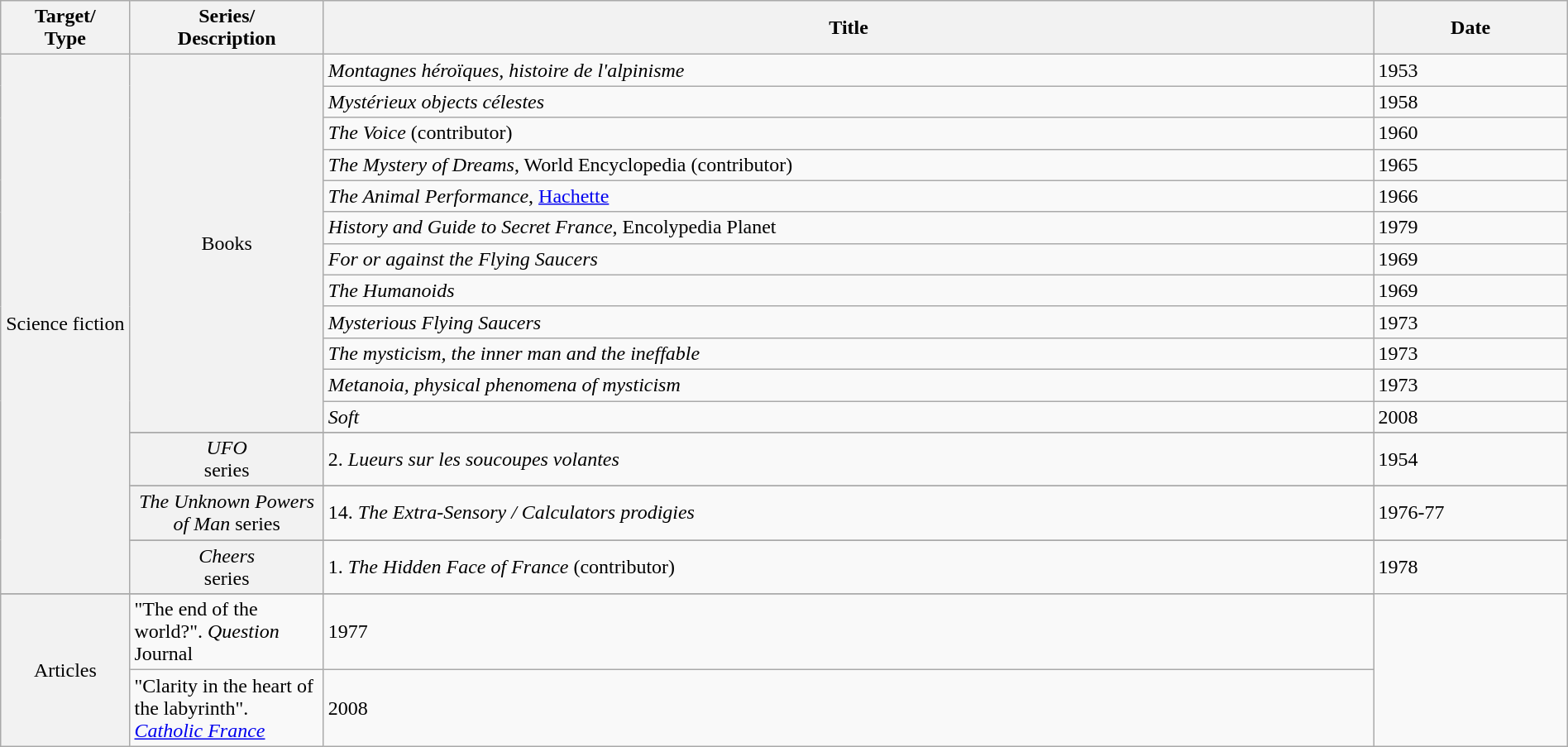<table class="wikitable sortable" style="margin: 1em auto 1em auto">
<tr>
<th width="8%" scope="col">Target/<br>Type</th>
<th width="12%" scope="col">Series/<br>Description</th>
<th width="65%" scope="col">Title</th>
<th width="12%" scope="col">Date</th>
</tr>
<tr>
<th scope="row" align="top" rowspan="18" style="font-weight:normal;">Science fiction</th>
<th scope="row" align="top" rowspan="12" style="font-weight:normal;">Books</th>
<td><em>Montagnes héroïques, histoire de l'alpinisme</em></td>
<td>1953</td>
</tr>
<tr>
<td><em>Mystérieux objects célestes</em></td>
<td>1958</td>
</tr>
<tr>
<td><em>The Voice</em> (contributor)</td>
<td>1960</td>
</tr>
<tr>
<td><em>The Mystery of Dreams</em>, World Encyclopedia (contributor)</td>
<td>1965</td>
</tr>
<tr>
<td><em>The Animal Performance</em>, <a href='#'>Hachette</a></td>
<td>1966</td>
</tr>
<tr>
<td><em>History and Guide to Secret France</em>, Encolypedia Planet</td>
<td>1979</td>
</tr>
<tr>
<td><em>For or against the Flying Saucers</em></td>
<td>1969</td>
</tr>
<tr>
<td><em>The Humanoids</em></td>
<td>1969</td>
</tr>
<tr>
<td><em>Mysterious Flying Saucers</em></td>
<td>1973</td>
</tr>
<tr>
<td><em>The mysticism, the inner man and the ineffable</em></td>
<td>1973</td>
</tr>
<tr>
<td><em>Metanoia, physical phenomena of mysticism</em></td>
<td>1973</td>
</tr>
<tr>
<td><em>Soft</em></td>
<td>2008</td>
</tr>
<tr>
</tr>
<tr>
<th scope="row" align="top" rowspan="1" style="font-weight:normal;"><em>UFO</em><br> series</th>
<td>2. <em>Lueurs sur les soucoupes volantes</em></td>
<td>1954</td>
</tr>
<tr>
</tr>
<tr>
<th scope="row" align="top" rowspan="1" style="font-weight:normal;"><em>The Unknown Powers of Man</em> series</th>
<td>14. <em>The Extra-Sensory / Calculators prodigies</em></td>
<td>1976-77</td>
</tr>
<tr>
</tr>
<tr>
<th scope="row" align="top" rowspan="1" style="font-weight:normal;"><em>Cheers</em><br> series</th>
<td>1. <em>The Hidden Face of France</em> (contributor)</td>
<td>1978</td>
</tr>
<tr>
</tr>
<tr>
<th scope="row" align="top" rowspan="2" style="font-weight:normal;">Articles</th>
<td>"The end of the world?". <em>Question</em> Journal</td>
<td>1977</td>
</tr>
<tr>
<td>"Clarity in the heart of the labyrinth". <em><a href='#'>Catholic France</a></em></td>
<td>2008</td>
</tr>
</table>
